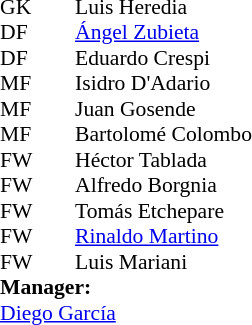<table style="font-size:90%; margin:0.2em auto;" cellspacing="0" cellpadding="0">
<tr>
<th width="25"></th>
<th width="25"></th>
</tr>
<tr>
<td>GK</td>
<td></td>
<td> Luis Heredia</td>
</tr>
<tr>
<td>DF</td>
<td></td>
<td> <a href='#'>Ángel Zubieta</a></td>
</tr>
<tr>
<td>DF</td>
<td></td>
<td> Eduardo Crespi</td>
</tr>
<tr>
<td>MF</td>
<td></td>
<td> Isidro D'Adario</td>
</tr>
<tr>
<td>MF</td>
<td></td>
<td> Juan Gosende</td>
</tr>
<tr>
<td>MF</td>
<td></td>
<td> Bartolomé Colombo</td>
</tr>
<tr>
<td>FW</td>
<td></td>
<td> Héctor Tablada</td>
</tr>
<tr>
<td>FW</td>
<td></td>
<td> Alfredo Borgnia</td>
</tr>
<tr>
<td>FW</td>
<td></td>
<td> Tomás Etchepare</td>
</tr>
<tr>
<td>FW</td>
<td></td>
<td> <a href='#'>Rinaldo Martino</a></td>
</tr>
<tr>
<td>FW</td>
<td></td>
<td> Luis Mariani</td>
</tr>
<tr>
<td colspan=3><strong>Manager:</strong></td>
</tr>
<tr>
<td colspan=4> <a href='#'>Diego García</a></td>
</tr>
</table>
